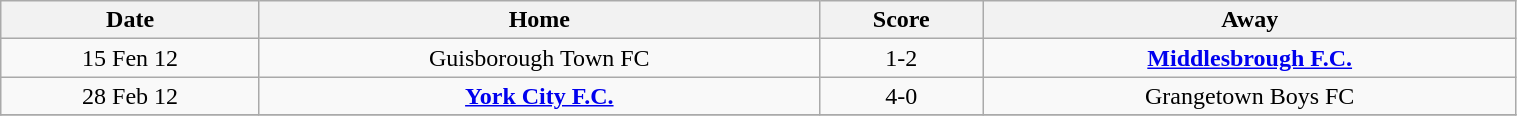<table class="wikitable" style="text-align:center; width:80%;">
<tr>
<th>Date</th>
<th>Home</th>
<th>Score</th>
<th>Away</th>
</tr>
<tr>
<td>15 Fen 12</td>
<td>Guisborough Town FC</td>
<td>1-2</td>
<td><strong><a href='#'>Middlesbrough F.C.</a></strong></td>
</tr>
<tr>
<td>28 Feb 12</td>
<td><strong><a href='#'>York City F.C.</a></strong></td>
<td>4-0</td>
<td>Grangetown Boys FC</td>
</tr>
<tr>
</tr>
</table>
